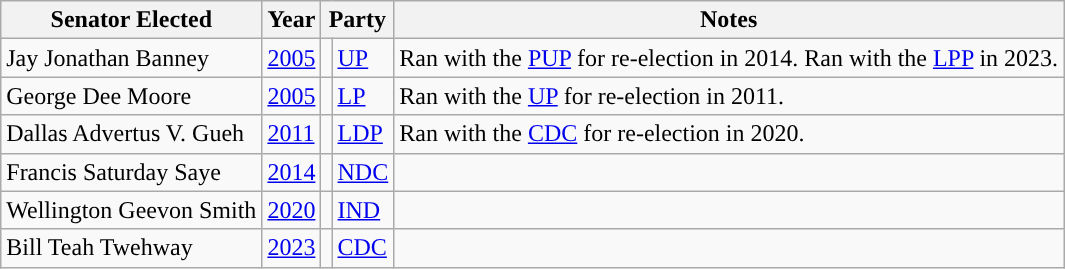<table class="wikitable">
<tr>
<th>Senator Elected</th>
<th>Year</th>
<th colspan=2>Party</th>
<th>Notes</th>
</tr>
<tr>
<td>Jay Jonathan Banney</td>
<td><a href='#'>2005</a></td>
<td></td>
<td><a href='#'>UP</a></td>
<td>Ran with the <a href='#'>PUP</a> for re-election in 2014. Ran with the <a href='#'>LPP</a> in 2023.</td>
</tr>
<tr>
<td>George Dee Moore</td>
<td><a href='#'>2005</a></td>
<td></td>
<td><a href='#'>LP</a></td>
<td>Ran with the <a href='#'>UP</a> for re-election in 2011.</td>
</tr>
<tr>
<td>Dallas Advertus V. Gueh</td>
<td><a href='#'>2011</a></td>
<td></td>
<td><a href='#'>LDP</a></td>
<td>Ran with the <a href='#'>CDC</a> for re-election in 2020.</td>
</tr>
<tr>
<td>Francis Saturday Saye</td>
<td><a href='#'>2014</a></td>
<td></td>
<td><a href='#'>NDC</a></td>
<td></td>
</tr>
<tr>
<td>Wellington Geevon Smith</td>
<td><a href='#'>2020</a></td>
<td></td>
<td><a href='#'>IND</a></td>
<td></td>
</tr>
<tr>
<td>Bill Teah Twehway</td>
<td><a href='#'>2023</a></td>
<td></td>
<td><a href='#'>CDC</a></td>
<td></td>
</tr>
</table>
